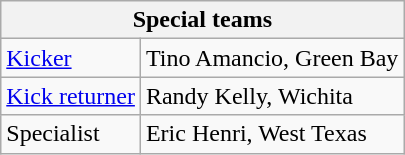<table class="wikitable">
<tr>
<th colspan="6">Special teams</th>
</tr>
<tr>
<td><a href='#'>Kicker</a></td>
<td>Tino Amancio, Green Bay</td>
</tr>
<tr>
<td><a href='#'>Kick returner</a></td>
<td>Randy Kelly, Wichita</td>
</tr>
<tr>
<td>Specialist</td>
<td>Eric Henri, West Texas</td>
</tr>
</table>
